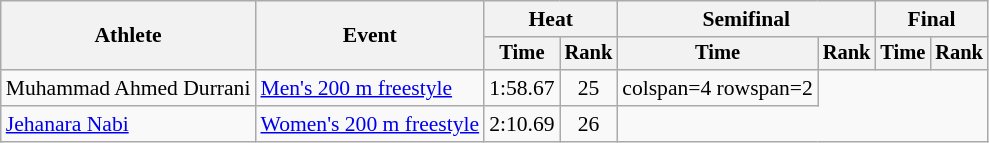<table class=wikitable style="font-size:90%">
<tr>
<th rowspan="2">Athlete</th>
<th rowspan="2">Event</th>
<th colspan="2">Heat</th>
<th colspan="2">Semifinal</th>
<th colspan="2">Final</th>
</tr>
<tr style="font-size:95%">
<th>Time</th>
<th>Rank</th>
<th>Time</th>
<th>Rank</th>
<th>Time</th>
<th>Rank</th>
</tr>
<tr align=center>
<td align=left>Muhammad Ahmed Durrani</td>
<td align=left><a href='#'>Men's 200 m freestyle</a></td>
<td>1:58.67</td>
<td>25</td>
<td>colspan=4 rowspan=2</td>
</tr>
<tr align=center>
<td align=left><a href='#'>Jehanara Nabi</a></td>
<td align=left><a href='#'>Women's 200 m freestyle</a></td>
<td>2:10.69</td>
<td>26</td>
</tr>
</table>
